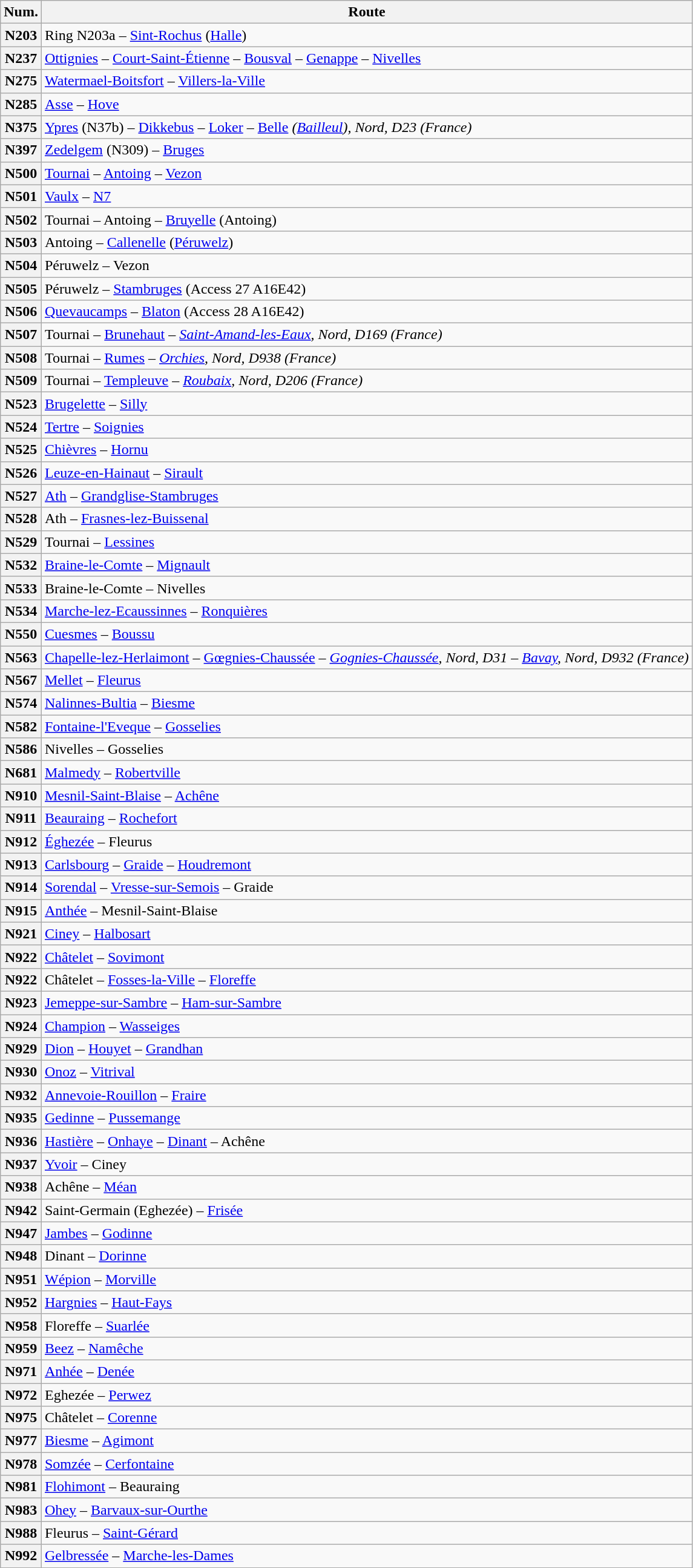<table class="wikitable alternance">
<tr>
<th><abbr>Num.</abbr></th>
<th>Route</th>
</tr>
<tr>
<th>N203</th>
<td>Ring N203a – <a href='#'>Sint-Rochus</a> (<a href='#'>Halle</a>)</td>
</tr>
<tr>
<th>N237</th>
<td><a href='#'>Ottignies</a> – <a href='#'>Court-Saint-Étienne</a> – <a href='#'>Bousval</a> – <a href='#'>Genappe</a> – <a href='#'>Nivelles</a></td>
</tr>
<tr>
<th>N275</th>
<td><a href='#'>Watermael-Boitsfort</a> – <a href='#'>Villers-la-Ville</a></td>
</tr>
<tr>
<th>N285</th>
<td><a href='#'>Asse</a> – <a href='#'>Hove</a></td>
</tr>
<tr>
<th>N375</th>
<td><a href='#'>Ypres</a> (N37b) – <a href='#'>Dikkebus</a> – <a href='#'>Loker</a> – <a href='#'>Belle</a> <em>(<a href='#'>Bailleul</a>), Nord, D23 (France)</em></td>
</tr>
<tr>
<th>N397</th>
<td><a href='#'>Zedelgem</a> (N309) – <a href='#'>Bruges</a></td>
</tr>
<tr>
<th>N500</th>
<td><a href='#'>Tournai</a> – <a href='#'>Antoing</a> – <a href='#'>Vezon</a></td>
</tr>
<tr>
<th>N501</th>
<td><a href='#'>Vaulx</a> – <a href='#'>N7</a></td>
</tr>
<tr>
<th>N502</th>
<td>Tournai – Antoing – <a href='#'>Bruyelle</a> (Antoing)</td>
</tr>
<tr>
<th>N503</th>
<td>Antoing – <a href='#'>Callenelle</a> (<a href='#'>Péruwelz</a>)</td>
</tr>
<tr>
<th>N504</th>
<td>Péruwelz – Vezon</td>
</tr>
<tr>
<th>N505</th>
<td>Péruwelz – <a href='#'>Stambruges</a> (Access 27 A16E42)</td>
</tr>
<tr>
<th>N506</th>
<td><a href='#'>Quevaucamps</a> – <a href='#'>Blaton</a> (Access 28 A16E42)</td>
</tr>
<tr>
<th>N507</th>
<td>Tournai – <a href='#'>Brunehaut</a> – <em><a href='#'>Saint-Amand-les-Eaux</a>, Nord, D169 (France)</em></td>
</tr>
<tr>
<th>N508</th>
<td>Tournai – <a href='#'>Rumes</a> – <em><a href='#'>Orchies</a>, Nord, D938 (France)</em></td>
</tr>
<tr>
<th>N509</th>
<td>Tournai – <a href='#'>Templeuve</a> – <em><a href='#'>Roubaix</a>, Nord, D206 (France)</em></td>
</tr>
<tr>
<th>N523</th>
<td><a href='#'>Brugelette</a> – <a href='#'>Silly</a></td>
</tr>
<tr>
<th>N524</th>
<td><a href='#'>Tertre</a> – <a href='#'>Soignies</a></td>
</tr>
<tr>
<th>N525</th>
<td><a href='#'>Chièvres</a> – <a href='#'>Hornu</a></td>
</tr>
<tr>
<th>N526</th>
<td><a href='#'>Leuze-en-Hainaut</a> – <a href='#'>Sirault</a></td>
</tr>
<tr>
<th>N527</th>
<td><a href='#'>Ath</a> – <a href='#'>Grandglise-Stambruges</a></td>
</tr>
<tr>
<th>N528</th>
<td>Ath – <a href='#'>Frasnes-lez-Buissenal</a></td>
</tr>
<tr>
<th>N529</th>
<td>Tournai – <a href='#'>Lessines</a></td>
</tr>
<tr>
<th>N532</th>
<td><a href='#'>Braine-le-Comte</a> – <a href='#'>Mignault</a></td>
</tr>
<tr>
<th>N533</th>
<td>Braine-le-Comte – Nivelles</td>
</tr>
<tr>
<th>N534</th>
<td><a href='#'>Marche-lez-Ecaussinnes</a> – <a href='#'>Ronquières</a></td>
</tr>
<tr>
<th>N550</th>
<td><a href='#'>Cuesmes</a> – <a href='#'>Boussu</a></td>
</tr>
<tr>
<th>N563</th>
<td><a href='#'>Chapelle-lez-Herlaimont</a> – <a href='#'>Gœgnies-Chaussée</a> – <em><a href='#'>Gognies-Chaussée</a>, Nord, D31 – <a href='#'>Bavay</a>, Nord, D932 (France)</em></td>
</tr>
<tr>
<th>N567</th>
<td><a href='#'>Mellet</a> – <a href='#'>Fleurus</a></td>
</tr>
<tr>
<th>N574</th>
<td><a href='#'>Nalinnes-Bultia</a> – <a href='#'>Biesme</a></td>
</tr>
<tr>
<th>N582</th>
<td><a href='#'>Fontaine-l'Eveque</a> – <a href='#'>Gosselies</a></td>
</tr>
<tr>
<th>N586</th>
<td>Nivelles – Gosselies</td>
</tr>
<tr>
<th>N681</th>
<td><a href='#'>Malmedy</a> – <a href='#'>Robertville</a></td>
</tr>
<tr>
<th>N910</th>
<td><a href='#'>Mesnil-Saint-Blaise</a> – <a href='#'>Achêne</a></td>
</tr>
<tr>
<th>N911</th>
<td><a href='#'>Beauraing</a> – <a href='#'>Rochefort</a></td>
</tr>
<tr>
<th>N912</th>
<td><a href='#'>Éghezée</a> – Fleurus</td>
</tr>
<tr>
<th>N913</th>
<td><a href='#'>Carlsbourg</a> – <a href='#'>Graide</a> – <a href='#'>Houdremont</a></td>
</tr>
<tr>
<th>N914</th>
<td><a href='#'>Sorendal</a> – <a href='#'>Vresse-sur-Semois</a> – Graide</td>
</tr>
<tr>
<th>N915</th>
<td><a href='#'>Anthée</a> – Mesnil-Saint-Blaise</td>
</tr>
<tr>
<th>N921</th>
<td><a href='#'>Ciney</a> – <a href='#'>Halbosart</a></td>
</tr>
<tr>
<th>N922</th>
<td><a href='#'>Châtelet</a> – <a href='#'>Sovimont</a></td>
</tr>
<tr>
<th>N922</th>
<td>Châtelet – <a href='#'>Fosses-la-Ville</a> – <a href='#'>Floreffe</a></td>
</tr>
<tr>
<th>N923</th>
<td><a href='#'>Jemeppe-sur-Sambre</a> – <a href='#'>Ham-sur-Sambre</a></td>
</tr>
<tr>
<th>N924</th>
<td><a href='#'>Champion</a> – <a href='#'>Wasseiges</a></td>
</tr>
<tr>
<th>N929</th>
<td><a href='#'>Dion</a> – <a href='#'>Houyet</a> – <a href='#'>Grandhan</a></td>
</tr>
<tr>
<th>N930</th>
<td><a href='#'>Onoz</a> – <a href='#'>Vitrival</a></td>
</tr>
<tr>
<th>N932</th>
<td><a href='#'>Annevoie-Rouillon</a> – <a href='#'>Fraire</a></td>
</tr>
<tr>
<th>N935</th>
<td><a href='#'>Gedinne</a> – <a href='#'>Pussemange</a></td>
</tr>
<tr>
<th>N936</th>
<td><a href='#'>Hastière</a> – <a href='#'>Onhaye</a> – <a href='#'>Dinant</a> – Achêne</td>
</tr>
<tr>
<th>N937</th>
<td><a href='#'>Yvoir</a> – Ciney</td>
</tr>
<tr>
<th>N938</th>
<td>Achêne – <a href='#'>Méan</a></td>
</tr>
<tr>
<th>N942</th>
<td>Saint-Germain (Eghezée) – <a href='#'>Frisée</a></td>
</tr>
<tr>
<th>N947</th>
<td><a href='#'>Jambes</a> – <a href='#'>Godinne</a></td>
</tr>
<tr>
<th>N948</th>
<td>Dinant – <a href='#'>Dorinne</a></td>
</tr>
<tr>
<th>N951</th>
<td><a href='#'>Wépion</a> – <a href='#'>Morville</a></td>
</tr>
<tr>
<th>N952</th>
<td><a href='#'>Hargnies</a> – <a href='#'>Haut-Fays</a></td>
</tr>
<tr>
<th>N958</th>
<td>Floreffe – <a href='#'>Suarlée</a></td>
</tr>
<tr>
<th>N959</th>
<td><a href='#'>Beez</a> – <a href='#'>Namêche</a></td>
</tr>
<tr>
<th>N971</th>
<td><a href='#'>Anhée</a> – <a href='#'>Denée</a></td>
</tr>
<tr>
<th>N972</th>
<td>Eghezée – <a href='#'>Perwez</a></td>
</tr>
<tr>
<th>N975</th>
<td>Châtelet – <a href='#'>Corenne</a></td>
</tr>
<tr>
<th>N977</th>
<td><a href='#'>Biesme</a> – <a href='#'>Agimont</a></td>
</tr>
<tr>
<th>N978</th>
<td><a href='#'>Somzée</a> – <a href='#'>Cerfontaine</a></td>
</tr>
<tr>
<th>N981</th>
<td><a href='#'>Flohimont</a> – Beauraing</td>
</tr>
<tr>
<th>N983</th>
<td><a href='#'>Ohey</a> – <a href='#'>Barvaux-sur-Ourthe</a></td>
</tr>
<tr>
<th>N988</th>
<td>Fleurus – <a href='#'>Saint-Gérard</a></td>
</tr>
<tr>
<th>N992</th>
<td><a href='#'>Gelbressée</a> – <a href='#'>Marche-les-Dames</a></td>
</tr>
</table>
